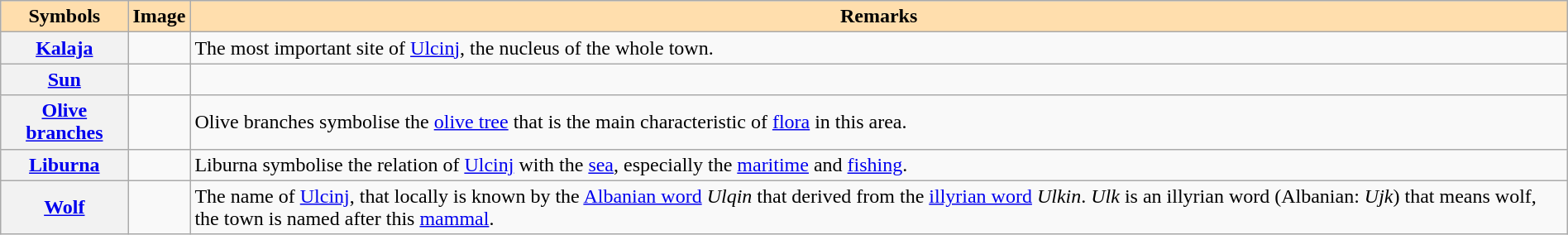<table style="margin:auto;"  class="wikitable">
<tr>
<th style=background:#FFDEAD;>Symbols</th>
<th style=background:#FFDEAD;>Image</th>
<th style=background:#FFDEAD;>Remarks</th>
</tr>
<tr>
<th><strong><a href='#'>Kalaja</a></strong></th>
<td></td>
<td>The most important site of <a href='#'>Ulcinj</a>, the nucleus of the whole town.</td>
</tr>
<tr>
<th><strong><a href='#'>Sun</a></strong></th>
<td></td>
<td></td>
</tr>
<tr>
<th><strong><a href='#'>Olive branches</a></strong></th>
<td></td>
<td>Olive branches symbolise the <a href='#'>olive tree</a> that is the main characteristic of <a href='#'>flora</a> in this area.</td>
</tr>
<tr>
<th><strong><a href='#'>Liburna</a></strong></th>
<td></td>
<td>Liburna symbolise the relation of <a href='#'>Ulcinj</a> with the <a href='#'>sea</a>, especially the <a href='#'>maritime</a> and <a href='#'>fishing</a>.</td>
</tr>
<tr>
<th><strong><a href='#'>Wolf</a></strong></th>
<td></td>
<td>The name of <a href='#'>Ulcinj</a>, that locally is known by the <a href='#'>Albanian word</a> <em>Ulqin</em> that derived from the <a href='#'>illyrian word</a> <em>Ulkin</em>. <em>Ulk</em> is an illyrian word (Albanian: <em>Ujk</em>) that means wolf, the town is named after this <a href='#'>mammal</a>.</td>
</tr>
</table>
